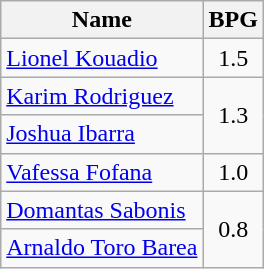<table class=wikitable>
<tr>
<th>Name</th>
<th>BPG</th>
</tr>
<tr>
<td> <a href='#'>Lionel Kouadio</a></td>
<td align=center>1.5</td>
</tr>
<tr>
<td> <a href='#'>Karim Rodriguez</a></td>
<td align=center rowspan=2>1.3</td>
</tr>
<tr>
<td> <a href='#'>Joshua Ibarra</a></td>
</tr>
<tr>
<td> <a href='#'>Vafessa Fofana</a></td>
<td align=center>1.0</td>
</tr>
<tr>
<td> <a href='#'>Domantas Sabonis</a></td>
<td align=center rowspan=2>0.8</td>
</tr>
<tr>
<td> <a href='#'>Arnaldo Toro Barea</a></td>
</tr>
</table>
